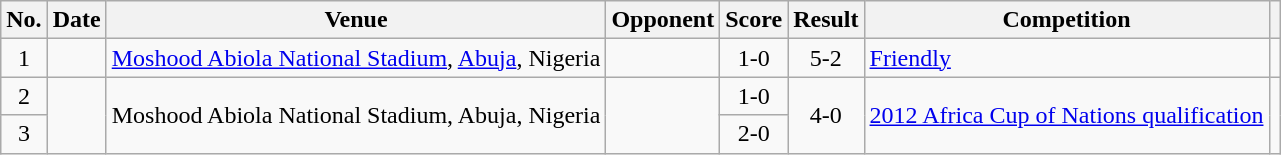<table class="wikitable sortable">
<tr>
<th scope="col">No.</th>
<th scope="col">Date</th>
<th scope="col">Venue</th>
<th scope="col">Opponent</th>
<th scope="col">Score</th>
<th scope="col">Result</th>
<th scope="col">Competition</th>
<th scope="col" class="unsortable"></th>
</tr>
<tr>
<td style="text-align:center">1</td>
<td></td>
<td><a href='#'>Moshood Abiola National Stadium</a>, <a href='#'>Abuja</a>, Nigeria</td>
<td></td>
<td style="text-align:center">1-0</td>
<td style="text-align:center">5-2</td>
<td><a href='#'>Friendly</a></td>
<td></td>
</tr>
<tr>
<td style="text-align:center">2</td>
<td rowspan="2"></td>
<td rowspan="2">Moshood Abiola National Stadium, Abuja, Nigeria</td>
<td rowspan="2"></td>
<td style="text-align:center">1-0</td>
<td rowspan="2" style="text-align:center">4-0</td>
<td rowspan="2"><a href='#'>2012 Africa Cup of Nations qualification</a></td>
<td rowspan="2"></td>
</tr>
<tr>
<td style="text-align:center">3</td>
<td style="text-align:center">2-0</td>
</tr>
</table>
